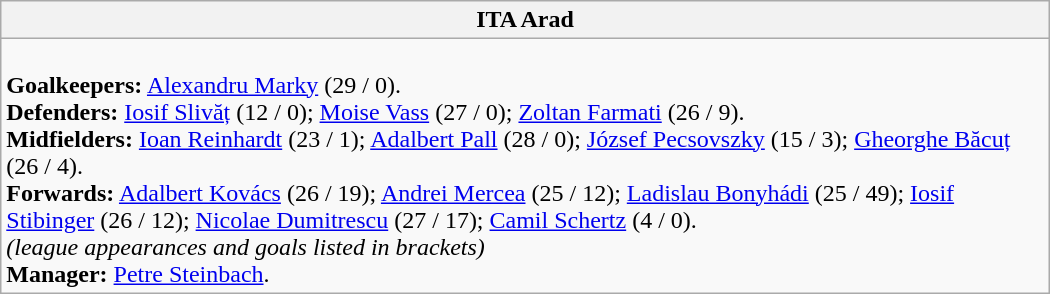<table class="wikitable" style="width:700px">
<tr>
<th>ITA Arad</th>
</tr>
<tr>
<td><br><strong>Goalkeepers:</strong> <a href='#'>Alexandru Marky</a> (29 / 0).<br>
<strong>Defenders:</strong> <a href='#'>Iosif Slivăț</a> (12 / 0); <a href='#'>Moise Vass</a> (27 / 0); <a href='#'>Zoltan Farmati</a> (26 / 9).<br>
<strong>Midfielders:</strong> <a href='#'>Ioan Reinhardt</a> (23 / 1); <a href='#'>Adalbert Pall</a> (28 / 0); <a href='#'>József Pecsovszky</a> (15 / 3); <a href='#'>Gheorghe Băcuț</a> (26 / 4).<br>
<strong>Forwards:</strong> <a href='#'>Adalbert Kovács</a> (26 / 19); <a href='#'>Andrei Mercea</a> (25 / 12); <a href='#'>Ladislau Bonyhádi</a> (25 / 49); <a href='#'>Iosif Stibinger</a> (26 / 12); <a href='#'>Nicolae Dumitrescu</a> (27 / 17); <a href='#'>Camil Schertz</a> (4 / 0).
<br><em>(league appearances and goals listed in brackets)</em><br><strong>Manager:</strong> <a href='#'>Petre Steinbach</a>.</td>
</tr>
</table>
